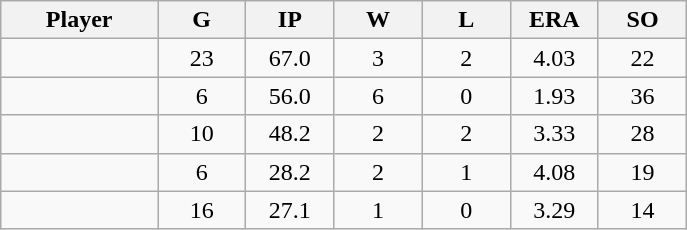<table class="wikitable sortable">
<tr>
<th bgcolor="#DDDDFF" width="16%">Player</th>
<th bgcolor="#DDDDFF" width="9%">G</th>
<th bgcolor="#DDDDFF" width="9%">IP</th>
<th bgcolor="#DDDDFF" width="9%">W</th>
<th bgcolor="#DDDDFF" width="9%">L</th>
<th bgcolor="#DDDDFF" width="9%">ERA</th>
<th bgcolor="#DDDDFF" width="9%">SO</th>
</tr>
<tr align="center">
<td></td>
<td>23</td>
<td>67.0</td>
<td>3</td>
<td>2</td>
<td>4.03</td>
<td>22</td>
</tr>
<tr align="center">
<td></td>
<td>6</td>
<td>56.0</td>
<td>6</td>
<td>0</td>
<td>1.93</td>
<td>36</td>
</tr>
<tr align="center">
<td></td>
<td>10</td>
<td>48.2</td>
<td>2</td>
<td>2</td>
<td>3.33</td>
<td>28</td>
</tr>
<tr align="center">
<td></td>
<td>6</td>
<td>28.2</td>
<td>2</td>
<td>1</td>
<td>4.08</td>
<td>19</td>
</tr>
<tr align="center">
<td></td>
<td>16</td>
<td>27.1</td>
<td>1</td>
<td>0</td>
<td>3.29</td>
<td>14</td>
</tr>
</table>
